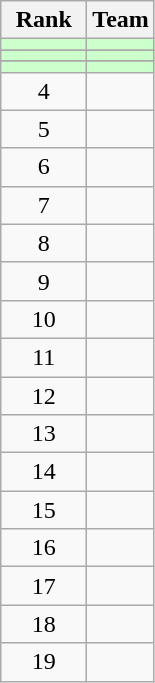<table class="wikitable" style="text-align: center">
<tr>
<th width=50>Rank</th>
<th>Team</th>
</tr>
<tr bgcolor=ccffcc>
<td></td>
<td align=left></td>
</tr>
<tr>
</tr>
<tr bgcolor=ccffcc>
<td></td>
<td align=left></td>
</tr>
<tr>
</tr>
<tr bgcolor=ccffcc>
<td></td>
<td align=left></td>
</tr>
<tr>
<td>4</td>
<td align=left></td>
</tr>
<tr>
<td>5</td>
<td align=left></td>
</tr>
<tr>
<td>6</td>
<td align=left></td>
</tr>
<tr>
<td>7</td>
<td align=left></td>
</tr>
<tr>
<td>8</td>
<td align=left></td>
</tr>
<tr>
<td>9</td>
<td align=left></td>
</tr>
<tr>
<td>10</td>
<td align=left></td>
</tr>
<tr>
<td>11</td>
<td align=left></td>
</tr>
<tr>
<td>12</td>
<td align=left></td>
</tr>
<tr>
<td>13</td>
<td align=left></td>
</tr>
<tr>
<td>14</td>
<td align=left></td>
</tr>
<tr>
<td>15</td>
<td align=left></td>
</tr>
<tr>
<td>16</td>
<td align=left></td>
</tr>
<tr>
<td>17</td>
<td align=left></td>
</tr>
<tr>
<td>18</td>
<td align=left></td>
</tr>
<tr>
<td>19</td>
<td align=left></td>
</tr>
</table>
